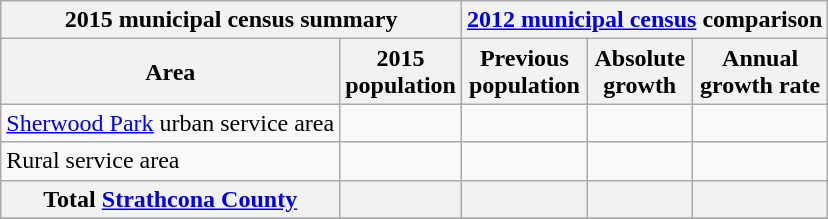<table class="wikitable sortable">
<tr>
<th colspan=2 class=unsortable>2015 municipal census summary</th>
<th colspan=3 class=unsortable><a href='#'>2012 municipal census</a> comparison</th>
</tr>
<tr>
<th>Area</th>
<th>2015<br>population</th>
<th>Previous<br>population</th>
<th>Absolute<br>growth</th>
<th>Annual<br>growth rate</th>
</tr>
<tr>
<td><a href='#'>Sherwood Park</a> urban service area</td>
<td align=center></td>
<td align=center></td>
<td align=center></td>
<td align=center></td>
</tr>
<tr>
<td>Rural service area</td>
<td align=center></td>
<td align=center></td>
<td align=center></td>
<td align=center></td>
</tr>
<tr>
<th>Total <a href='#'>Strathcona County</a></th>
<th align=center></th>
<th align=center></th>
<th align=center></th>
<th align=center></th>
</tr>
<tr>
</tr>
</table>
